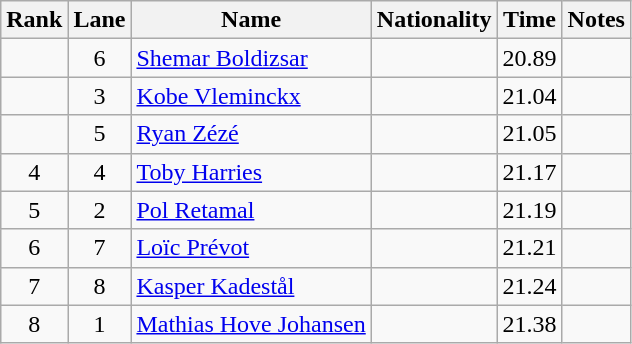<table class="wikitable sortable" style="text-align:center">
<tr>
<th>Rank</th>
<th>Lane</th>
<th>Name</th>
<th>Nationality</th>
<th>Time</th>
<th>Notes</th>
</tr>
<tr>
<td></td>
<td>6</td>
<td align=left><a href='#'>Shemar Boldizsar</a></td>
<td align=left></td>
<td>20.89</td>
<td></td>
</tr>
<tr>
<td></td>
<td>3</td>
<td align=left><a href='#'>Kobe Vleminckx</a></td>
<td align=left></td>
<td>21.04</td>
<td></td>
</tr>
<tr>
<td></td>
<td>5</td>
<td align=left><a href='#'>Ryan Zézé</a></td>
<td align=left></td>
<td>21.05</td>
<td></td>
</tr>
<tr>
<td>4</td>
<td>4</td>
<td align=left><a href='#'>Toby Harries</a></td>
<td align=left></td>
<td>21.17</td>
<td></td>
</tr>
<tr>
<td>5</td>
<td>2</td>
<td align=left><a href='#'>Pol Retamal</a></td>
<td align=left></td>
<td>21.19</td>
<td></td>
</tr>
<tr>
<td>6</td>
<td>7</td>
<td align=left><a href='#'>Loïc Prévot</a></td>
<td align=left></td>
<td>21.21</td>
<td></td>
</tr>
<tr>
<td>7</td>
<td>8</td>
<td align=left><a href='#'>Kasper Kadestål</a></td>
<td align=left></td>
<td>21.24</td>
<td></td>
</tr>
<tr>
<td>8</td>
<td>1</td>
<td align=left><a href='#'>Mathias Hove Johansen</a></td>
<td align=left></td>
<td>21.38</td>
<td></td>
</tr>
</table>
